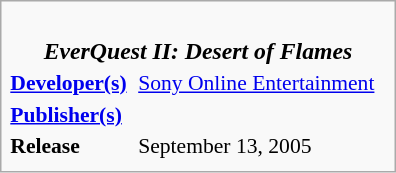<table class="infobox" style="float:right; width:264px; font-size:90%;">
<tr>
<td colspan=2 style="font-size:110%; text-align:center;"><br><strong><em>EverQuest II: Desert of Flames</em></strong><br></td>
</tr>
<tr>
<td><strong><a href='#'>Developer(s)</a></strong></td>
<td><a href='#'>Sony Online Entertainment</a></td>
</tr>
<tr>
<td><strong><a href='#'>Publisher(s)</a></strong></td>
<td></td>
</tr>
<tr>
<td><strong>Release</strong></td>
<td>September 13, 2005</td>
</tr>
<tr>
</tr>
</table>
